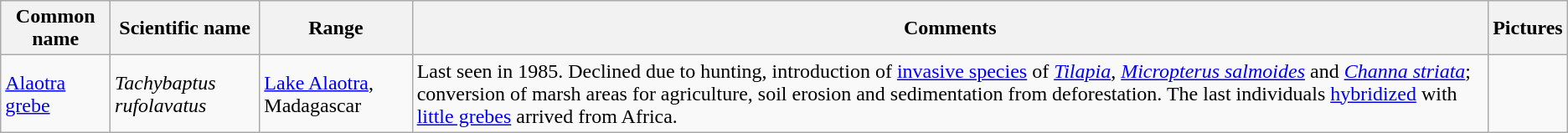<table class="wikitable sortable">
<tr>
<th>Common name</th>
<th>Scientific name</th>
<th>Range</th>
<th class="unsortable">Comments</th>
<th class="unsortable">Pictures</th>
</tr>
<tr>
<td><a href='#'>Alaotra grebe</a></td>
<td><em>Tachybaptus rufolavatus</em></td>
<td><a href='#'>Lake Alaotra</a>, Madagascar</td>
<td>Last seen in 1985. Declined due to hunting, introduction of <a href='#'>invasive species</a> of <em><a href='#'>Tilapia</a></em>, <em><a href='#'>Micropterus salmoides</a></em> and <em><a href='#'>Channa striata</a></em>; conversion of marsh areas for agriculture, soil erosion and sedimentation from deforestation. The last individuals <a href='#'>hybridized</a> with <a href='#'>little grebes</a> arrived from Africa.</td>
<td></td>
</tr>
</table>
